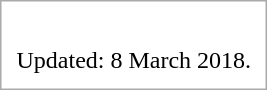<table style="border:solid 1px #aaa;" cellpadding="10" cellspacing="0">
<tr>
<td></td>
</tr>
<tr>
<td>Updated: 8 March 2018.</td>
</tr>
</table>
